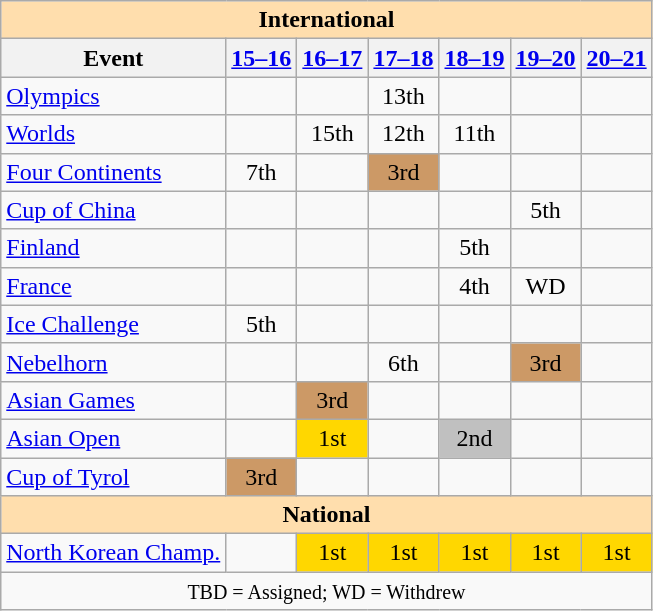<table class="wikitable" style="text-align:center">
<tr>
<th style="background-color: #ffdead; " colspan=7 align=center>International</th>
</tr>
<tr>
<th>Event</th>
<th><a href='#'>15–16</a></th>
<th><a href='#'>16–17</a></th>
<th><a href='#'>17–18</a></th>
<th><a href='#'>18–19</a></th>
<th><a href='#'>19–20</a></th>
<th><a href='#'>20–21</a></th>
</tr>
<tr>
<td align=left><a href='#'>Olympics</a></td>
<td></td>
<td></td>
<td>13th</td>
<td></td>
<td></td>
<td></td>
</tr>
<tr>
<td align=left><a href='#'>Worlds</a></td>
<td></td>
<td>15th</td>
<td>12th</td>
<td>11th</td>
<td></td>
<td></td>
</tr>
<tr>
<td align=left><a href='#'>Four Continents</a></td>
<td>7th</td>
<td></td>
<td bgcolor=cc9966>3rd</td>
<td></td>
<td></td>
<td></td>
</tr>
<tr>
<td align=left> <a href='#'>Cup of China</a></td>
<td></td>
<td></td>
<td></td>
<td></td>
<td>5th</td>
<td></td>
</tr>
<tr>
<td align=left> <a href='#'>Finland</a></td>
<td></td>
<td></td>
<td></td>
<td>5th</td>
<td></td>
<td></td>
</tr>
<tr>
<td align=left> <a href='#'>France</a></td>
<td></td>
<td></td>
<td></td>
<td>4th</td>
<td>WD</td>
<td></td>
</tr>
<tr>
<td align=left> <a href='#'>Ice Challenge</a></td>
<td>5th</td>
<td></td>
<td></td>
<td></td>
<td></td>
<td></td>
</tr>
<tr>
<td align=left> <a href='#'>Nebelhorn</a></td>
<td></td>
<td></td>
<td>6th</td>
<td></td>
<td bgcolor=cc9966>3rd</td>
<td></td>
</tr>
<tr>
<td align=left><a href='#'>Asian Games</a></td>
<td></td>
<td bgcolor=cc9966>3rd</td>
<td></td>
<td></td>
<td></td>
<td></td>
</tr>
<tr>
<td align=left><a href='#'>Asian Open</a></td>
<td></td>
<td bgcolor=gold>1st</td>
<td></td>
<td bgcolor=silver>2nd</td>
<td></td>
<td></td>
</tr>
<tr>
<td align=left><a href='#'>Cup of Tyrol</a></td>
<td bgcolor=cc9966>3rd</td>
<td></td>
<td></td>
<td></td>
<td></td>
<td></td>
</tr>
<tr>
<th style="background-color: #ffdead; " colspan=7 align=center>National</th>
</tr>
<tr>
<td align=left><a href='#'>North Korean Champ.</a></td>
<td></td>
<td bgcolor=gold>1st</td>
<td bgcolor=gold>1st</td>
<td bgcolor=gold>1st</td>
<td bgcolor=gold>1st</td>
<td bgcolor=gold>1st</td>
</tr>
<tr>
<td colspan=7 align=center><small> TBD = Assigned; WD = Withdrew </small></td>
</tr>
</table>
